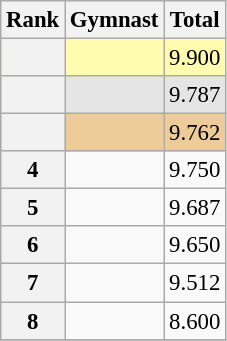<table class="wikitable sortable" style="text-align:center; font-size:95%">
<tr>
<th scope=col>Rank</th>
<th scope=col>Gymnast</th>
<th scope=col>Total</th>
</tr>
<tr bgcolor=fffcaf>
<th scope=row style="text-align:center"></th>
<td align=left></td>
<td>9.900</td>
</tr>
<tr bgcolor=e5e5e5>
<th scope=row style="text-align:center"></th>
<td align=left></td>
<td>9.787</td>
</tr>
<tr bgcolor=eecc99>
<th scope=row style="text-align:center"></th>
<td align=left></td>
<td>9.762</td>
</tr>
<tr>
<th scope=row style="text-align:center">4</th>
<td align=left></td>
<td>9.750</td>
</tr>
<tr>
<th scope=row style="text-align:center">5</th>
<td align=left></td>
<td>9.687</td>
</tr>
<tr>
<th scope=row style="text-align:center">6</th>
<td align=left></td>
<td>9.650</td>
</tr>
<tr>
<th scope=row style="text-align:center">7</th>
<td align=left></td>
<td>9.512</td>
</tr>
<tr>
<th scope=row style="text-align:center">8</th>
<td align=left></td>
<td>8.600</td>
</tr>
<tr>
</tr>
</table>
